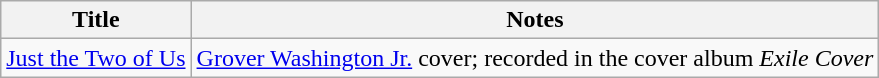<table class="wikitable">
<tr>
<th>Title</th>
<th>Notes</th>
</tr>
<tr>
<td><a href='#'>Just the Two of Us</a></td>
<td><a href='#'>Grover Washington Jr.</a> cover; recorded in the cover album <em>Exile Cover</em></td>
</tr>
</table>
